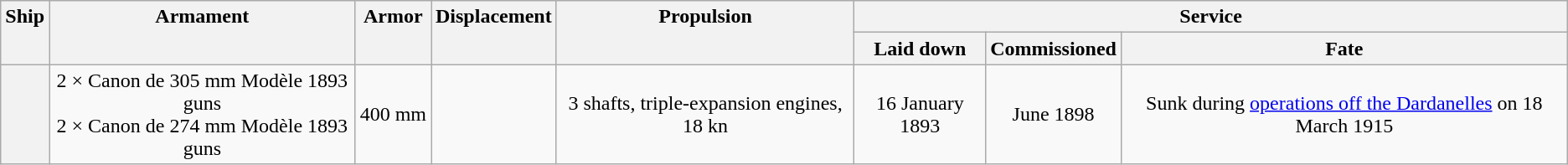<table class="wikitable plainrowheaders" style="text-align: center;">
<tr valign="top">
<th scope="col" rowspan="2">Ship</th>
<th scope="col" rowspan="2">Armament</th>
<th scope="col" rowspan="2">Armor</th>
<th scope="col" rowspan="2">Displacement</th>
<th scope="col" rowspan="2">Propulsion</th>
<th scope="col" colspan="3">Service</th>
</tr>
<tr valign="top">
<th scope="col">Laid down</th>
<th scope="col">Commissioned</th>
<th scope="col">Fate</th>
</tr>
<tr valign="center">
<th scope="row"></th>
<td>2 × Canon de 305 mm Modèle 1893 guns<br>2 × Canon de 274 mm Modèle 1893 guns</td>
<td>400 mm</td>
<td></td>
<td>3 shafts, triple-expansion engines, 18 kn</td>
<td>16 January 1893</td>
<td>June 1898</td>
<td>Sunk during <a href='#'>operations off the Dardanelles</a> on 18 March 1915</td>
</tr>
</table>
